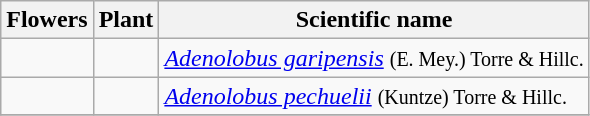<table class="wikitable">
<tr>
<th>Flowers</th>
<th>Plant</th>
<th>Scientific name</th>
</tr>
<tr>
<td></td>
<td></td>
<td><em><a href='#'>Adenolobus garipensis</a></em> <small>(E. Mey.) Torre & Hillc.</small></td>
</tr>
<tr>
<td></td>
<td></td>
<td><em><a href='#'>Adenolobus pechuelii</a></em> <small>(Kuntze) Torre & Hillc.</small></td>
</tr>
<tr>
</tr>
</table>
